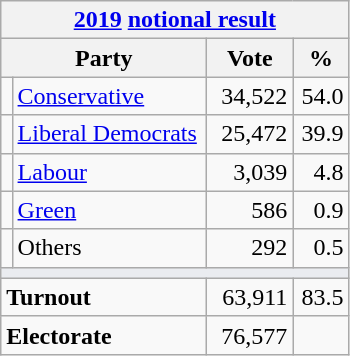<table class="wikitable">
<tr>
<th colspan="4"><a href='#'>2019</a> <a href='#'>notional result</a></th>
</tr>
<tr>
<th bgcolor="#DDDDFF" width="130px" colspan="2">Party</th>
<th bgcolor="#DDDDFF" width="50px">Vote</th>
<th bgcolor="#DDDDFF" width="30px">%</th>
</tr>
<tr>
<td></td>
<td><a href='#'>Conservative</a></td>
<td align=right>34,522</td>
<td align=right>54.0</td>
</tr>
<tr>
<td></td>
<td><a href='#'>Liberal Democrats</a></td>
<td align=right>25,472</td>
<td align=right>39.9</td>
</tr>
<tr>
<td></td>
<td><a href='#'>Labour</a></td>
<td align=right>3,039</td>
<td align=right>4.8</td>
</tr>
<tr>
<td></td>
<td><a href='#'>Green</a></td>
<td align=right>586</td>
<td align=right>0.9</td>
</tr>
<tr>
<td></td>
<td>Others</td>
<td align=right>292</td>
<td align=right>0.5</td>
</tr>
<tr>
<td colspan="4" bgcolor="#EAECF0"></td>
</tr>
<tr>
<td colspan="2"><strong>Turnout</strong></td>
<td align=right>63,911</td>
<td align=right>83.5</td>
</tr>
<tr>
<td colspan="2"><strong>Electorate</strong></td>
<td align=right>76,577</td>
</tr>
</table>
